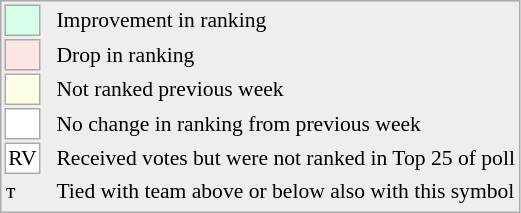<table style="font-size:90%; border:1px solid #aaa; white-space:nowrap; background:#eee;">
<tr>
<td style="background:#d8ffeb; width:20px; border:1px solid #aaa;"> </td>
<td rowspan=6> </td>
<td>Improvement in ranking</td>
</tr>
<tr>
<td style="background:#ffe6e6; width:20px; border:1px solid #aaa;"> </td>
<td>Drop in ranking</td>
</tr>
<tr>
<td style="background:#ffffe6; width:20px; border:1px solid #aaa;"> </td>
<td>Not ranked previous week</td>
</tr>
<tr>
<td style="background:#fff; width:20px; border:1px solid #aaa;"> </td>
<td>No change in ranking from previous week</td>
</tr>
<tr>
<td style="text-align:center; width:20px; border:1px solid #aaa; background:white;">RV</td>
<td>Received votes but were not ranked in Top 25 of poll</td>
</tr>
<tr>
<td>т</td>
<td>Tied with team above or below also with this symbol</td>
</tr>
<tr>
</tr>
</table>
